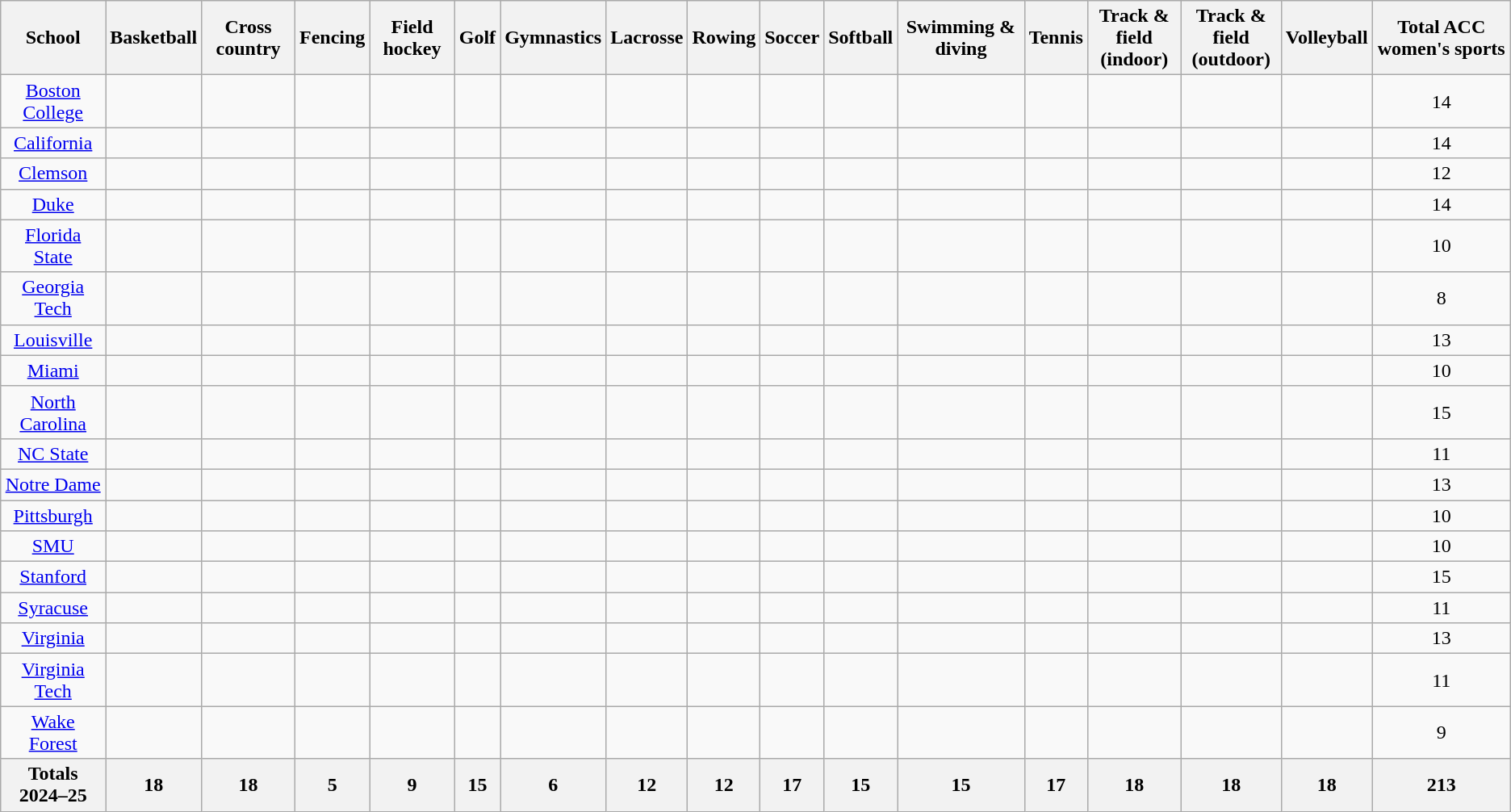<table class="wikitable" style="text-align:center">
<tr>
<th>School</th>
<th>Basketball</th>
<th>Cross country</th>
<th>Fencing</th>
<th>Field hockey</th>
<th>Golf</th>
<th>Gymnastics</th>
<th>Lacrosse</th>
<th>Rowing</th>
<th>Soccer</th>
<th>Softball</th>
<th>Swimming & diving</th>
<th>Tennis</th>
<th>Track & field<br>(indoor)</th>
<th>Track & field<br>(outdoor)</th>
<th>Volleyball</th>
<th>Total ACC women's sports</th>
</tr>
<tr>
<td><a href='#'>Boston College</a></td>
<td></td>
<td></td>
<td></td>
<td></td>
<td></td>
<td></td>
<td></td>
<td></td>
<td></td>
<td></td>
<td></td>
<td></td>
<td></td>
<td></td>
<td></td>
<td>14</td>
</tr>
<tr>
<td><a href='#'>California</a></td>
<td></td>
<td></td>
<td></td>
<td></td>
<td></td>
<td></td>
<td></td>
<td></td>
<td></td>
<td></td>
<td></td>
<td></td>
<td></td>
<td></td>
<td></td>
<td>14</td>
</tr>
<tr>
<td><a href='#'>Clemson</a></td>
<td></td>
<td></td>
<td></td>
<td></td>
<td></td>
<td></td>
<td></td>
<td></td>
<td></td>
<td></td>
<td></td>
<td></td>
<td></td>
<td></td>
<td></td>
<td>12</td>
</tr>
<tr>
<td><a href='#'>Duke</a></td>
<td></td>
<td></td>
<td></td>
<td></td>
<td></td>
<td></td>
<td></td>
<td></td>
<td></td>
<td></td>
<td></td>
<td></td>
<td></td>
<td></td>
<td></td>
<td>14</td>
</tr>
<tr>
<td><a href='#'>Florida State</a></td>
<td></td>
<td></td>
<td></td>
<td></td>
<td></td>
<td></td>
<td></td>
<td></td>
<td></td>
<td></td>
<td></td>
<td></td>
<td></td>
<td></td>
<td></td>
<td>10</td>
</tr>
<tr>
<td><a href='#'>Georgia Tech</a></td>
<td></td>
<td></td>
<td></td>
<td></td>
<td></td>
<td></td>
<td></td>
<td></td>
<td></td>
<td></td>
<td></td>
<td></td>
<td></td>
<td></td>
<td></td>
<td>8</td>
</tr>
<tr>
<td><a href='#'>Louisville</a></td>
<td></td>
<td></td>
<td></td>
<td></td>
<td></td>
<td></td>
<td></td>
<td></td>
<td></td>
<td></td>
<td></td>
<td></td>
<td></td>
<td></td>
<td></td>
<td>13</td>
</tr>
<tr>
<td><a href='#'>Miami</a></td>
<td></td>
<td></td>
<td></td>
<td></td>
<td></td>
<td></td>
<td></td>
<td></td>
<td></td>
<td></td>
<td></td>
<td></td>
<td></td>
<td></td>
<td></td>
<td>10</td>
</tr>
<tr>
<td><a href='#'>North Carolina</a></td>
<td></td>
<td></td>
<td></td>
<td></td>
<td></td>
<td></td>
<td></td>
<td></td>
<td></td>
<td></td>
<td></td>
<td></td>
<td></td>
<td></td>
<td></td>
<td>15</td>
</tr>
<tr>
<td><a href='#'>NC State</a></td>
<td></td>
<td></td>
<td></td>
<td></td>
<td></td>
<td></td>
<td></td>
<td></td>
<td></td>
<td></td>
<td></td>
<td></td>
<td></td>
<td></td>
<td></td>
<td>11</td>
</tr>
<tr>
<td><a href='#'>Notre Dame</a></td>
<td></td>
<td></td>
<td></td>
<td></td>
<td></td>
<td></td>
<td></td>
<td></td>
<td></td>
<td></td>
<td></td>
<td></td>
<td></td>
<td></td>
<td></td>
<td>13</td>
</tr>
<tr>
<td><a href='#'>Pittsburgh</a></td>
<td></td>
<td></td>
<td></td>
<td></td>
<td></td>
<td></td>
<td></td>
<td></td>
<td></td>
<td></td>
<td></td>
<td></td>
<td></td>
<td></td>
<td></td>
<td>10</td>
</tr>
<tr>
<td><a href='#'>SMU</a></td>
<td></td>
<td></td>
<td></td>
<td></td>
<td></td>
<td></td>
<td></td>
<td></td>
<td></td>
<td></td>
<td></td>
<td></td>
<td></td>
<td></td>
<td></td>
<td>10</td>
</tr>
<tr>
<td><a href='#'>Stanford</a></td>
<td></td>
<td></td>
<td></td>
<td></td>
<td></td>
<td></td>
<td></td>
<td></td>
<td></td>
<td></td>
<td></td>
<td></td>
<td></td>
<td></td>
<td></td>
<td>15</td>
</tr>
<tr>
<td><a href='#'>Syracuse</a></td>
<td></td>
<td></td>
<td></td>
<td></td>
<td></td>
<td></td>
<td></td>
<td></td>
<td></td>
<td></td>
<td></td>
<td></td>
<td></td>
<td></td>
<td></td>
<td>11</td>
</tr>
<tr>
<td><a href='#'>Virginia</a></td>
<td></td>
<td></td>
<td></td>
<td></td>
<td></td>
<td></td>
<td></td>
<td></td>
<td></td>
<td></td>
<td></td>
<td></td>
<td></td>
<td></td>
<td></td>
<td>13</td>
</tr>
<tr>
<td><a href='#'>Virginia Tech</a></td>
<td></td>
<td></td>
<td></td>
<td></td>
<td></td>
<td></td>
<td></td>
<td></td>
<td></td>
<td></td>
<td></td>
<td></td>
<td></td>
<td></td>
<td></td>
<td>11</td>
</tr>
<tr>
<td><a href='#'>Wake Forest</a></td>
<td></td>
<td></td>
<td></td>
<td></td>
<td></td>
<td></td>
<td></td>
<td></td>
<td></td>
<td></td>
<td></td>
<td></td>
<td></td>
<td></td>
<td></td>
<td>9</td>
</tr>
<tr>
<th>Totals 2024–25</th>
<th>18</th>
<th>18</th>
<th>5</th>
<th>9</th>
<th>15</th>
<th>6</th>
<th>12</th>
<th>12</th>
<th>17</th>
<th>15</th>
<th>15</th>
<th>17</th>
<th>18</th>
<th>18</th>
<th>18</th>
<th>213</th>
</tr>
</table>
